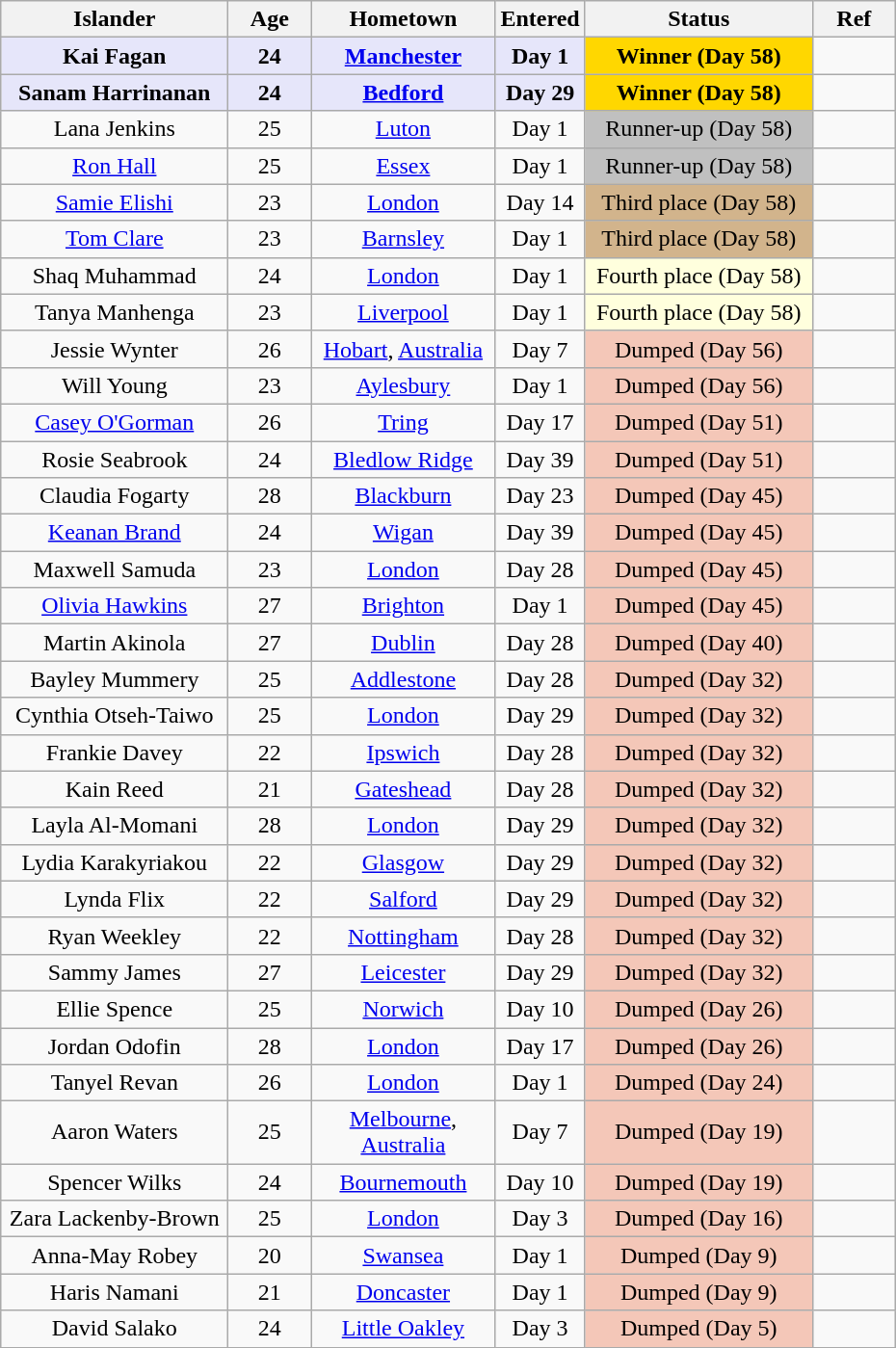<table class="wikitable sortable" style="text-align:center;">
<tr>
<th style="width:150px;"><strong>Islander</strong></th>
<th style="width:50px;"><strong>Age</strong></th>
<th style="width:120px;"><strong>Hometown</strong></th>
<th style="width:50px;"><strong>Entered</strong></th>
<th style="width:150px;"><strong>Status</strong></th>
<th style="width:50px;"><strong>Ref</strong></th>
</tr>
<tr>
<td style="background:lavender;"><strong>Kai Fagan</strong></td>
<td style="background:lavender;"><strong>24</strong></td>
<td style="background:lavender;"><strong><a href='#'>Manchester</a></strong></td>
<td style="background:lavender;"><strong>Day 1</strong></td>
<td style="background:gold;"><strong>Winner (Day 58)</strong></td>
<td></td>
</tr>
<tr>
<td style="background:lavender;"><strong>Sanam Harrinanan</strong></td>
<td style="background:lavender;"><strong>24</strong></td>
<td style="background:lavender;"><strong><a href='#'>Bedford</a></strong></td>
<td style="background:lavender;"><strong>Day 29</strong></td>
<td style="background:gold;"><strong>Winner (Day 58)</strong></td>
<td></td>
</tr>
<tr>
<td>Lana Jenkins</td>
<td>25</td>
<td><a href='#'>Luton</a></td>
<td>Day 1</td>
<td style="background:silver;">Runner-up (Day 58)</td>
<td></td>
</tr>
<tr>
<td><a href='#'>Ron Hall</a></td>
<td>25</td>
<td><a href='#'>Essex</a></td>
<td>Day 1</td>
<td style="background:silver;">Runner-up (Day 58)</td>
<td></td>
</tr>
<tr>
<td><a href='#'>Samie Elishi</a></td>
<td>23</td>
<td><a href='#'>London</a></td>
<td>Day 14</td>
<td style="background:tan;">Third place (Day 58)</td>
<td></td>
</tr>
<tr>
<td><a href='#'>Tom Clare</a></td>
<td>23</td>
<td><a href='#'>Barnsley</a></td>
<td>Day 1</td>
<td style="background:tan;">Third place (Day 58)</td>
<td></td>
</tr>
<tr>
<td>Shaq Muhammad</td>
<td>24</td>
<td><a href='#'>London</a></td>
<td>Day 1</td>
<td style="background:#FFFFDD;">Fourth place (Day 58)</td>
<td></td>
</tr>
<tr>
<td>Tanya Manhenga</td>
<td>23</td>
<td><a href='#'>Liverpool</a></td>
<td>Day 1</td>
<td style="background:#FFFFDD;">Fourth place (Day 58)</td>
<td></td>
</tr>
<tr>
<td>Jessie Wynter</td>
<td>26</td>
<td><a href='#'>Hobart</a>, <a href='#'>Australia</a></td>
<td>Day 7</td>
<td style="background:#f4c7b8;">Dumped (Day 56)</td>
<td></td>
</tr>
<tr>
<td>Will Young</td>
<td>23</td>
<td><a href='#'>Aylesbury</a></td>
<td>Day 1</td>
<td style="background:#f4c7b8;">Dumped (Day 56)</td>
<td></td>
</tr>
<tr>
<td><a href='#'>Casey O'Gorman</a></td>
<td>26</td>
<td><a href='#'>Tring</a></td>
<td>Day 17</td>
<td style="background:#f4c7b8;">Dumped (Day 51)</td>
<td></td>
</tr>
<tr>
<td>Rosie Seabrook</td>
<td>24</td>
<td><a href='#'>Bledlow Ridge</a></td>
<td>Day 39</td>
<td style="background:#f4c7b8;">Dumped (Day 51)</td>
<td></td>
</tr>
<tr>
<td>Claudia Fogarty</td>
<td>28</td>
<td><a href='#'>Blackburn</a></td>
<td>Day 23</td>
<td style="background:#f4c7b8;">Dumped (Day 45)</td>
<td></td>
</tr>
<tr>
<td><a href='#'>Keanan Brand</a></td>
<td>24</td>
<td><a href='#'>Wigan</a></td>
<td>Day 39</td>
<td style="background:#f4c7b8;">Dumped (Day 45)</td>
<td></td>
</tr>
<tr>
<td>Maxwell Samuda</td>
<td>23</td>
<td><a href='#'>London</a></td>
<td>Day 28</td>
<td style="background:#f4c7b8;">Dumped (Day 45)</td>
<td></td>
</tr>
<tr>
<td><a href='#'>Olivia Hawkins</a></td>
<td>27</td>
<td><a href='#'>Brighton</a></td>
<td>Day 1</td>
<td style="background:#f4c7b8;">Dumped (Day 45)</td>
<td></td>
</tr>
<tr>
<td>Martin Akinola</td>
<td>27</td>
<td><a href='#'>Dublin</a></td>
<td>Day 28</td>
<td style="background:#f4c7b8;">Dumped (Day 40)</td>
<td></td>
</tr>
<tr>
<td>Bayley Mummery</td>
<td>25</td>
<td><a href='#'>Addlestone</a></td>
<td>Day 28</td>
<td style="background:#f4c7b8;">Dumped (Day 32)</td>
<td></td>
</tr>
<tr>
<td>Cynthia Otseh-Taiwo</td>
<td>25</td>
<td><a href='#'>London</a></td>
<td>Day 29</td>
<td style="background:#f4c7b8;">Dumped (Day 32)</td>
<td></td>
</tr>
<tr>
<td>Frankie Davey</td>
<td>22</td>
<td><a href='#'>Ipswich</a></td>
<td>Day 28</td>
<td style="background:#f4c7b8;">Dumped (Day 32)</td>
<td></td>
</tr>
<tr>
<td>Kain Reed</td>
<td>21</td>
<td><a href='#'>Gateshead</a></td>
<td>Day 28</td>
<td style="background:#f4c7b8;">Dumped (Day 32)</td>
<td></td>
</tr>
<tr>
<td>Layla Al-Momani</td>
<td>28</td>
<td><a href='#'>London</a></td>
<td>Day 29</td>
<td style="background:#f4c7b8;">Dumped (Day 32)</td>
<td></td>
</tr>
<tr>
<td>Lydia Karakyriakou</td>
<td>22</td>
<td><a href='#'>Glasgow</a></td>
<td>Day 29</td>
<td style="background:#f4c7b8;">Dumped (Day 32)</td>
<td></td>
</tr>
<tr>
<td>Lynda Flix</td>
<td>22</td>
<td><a href='#'>Salford</a></td>
<td>Day 29</td>
<td style="background:#f4c7b8;">Dumped (Day 32)</td>
<td></td>
</tr>
<tr>
<td>Ryan Weekley</td>
<td>22</td>
<td><a href='#'>Nottingham</a></td>
<td>Day 28</td>
<td style="background:#f4c7b8;">Dumped (Day 32)</td>
<td></td>
</tr>
<tr>
<td>Sammy James</td>
<td>27</td>
<td><a href='#'>Leicester</a></td>
<td>Day 29</td>
<td style="background:#f4c7b8;">Dumped (Day 32)</td>
<td></td>
</tr>
<tr>
<td>Ellie Spence</td>
<td>25</td>
<td><a href='#'>Norwich</a></td>
<td>Day 10</td>
<td style="background:#f4c7b8;">Dumped (Day 26)</td>
<td></td>
</tr>
<tr>
<td>Jordan Odofin</td>
<td>28</td>
<td><a href='#'>London</a></td>
<td>Day 17</td>
<td style="background:#f4c7b8;">Dumped (Day 26)</td>
<td></td>
</tr>
<tr>
<td>Tanyel Revan</td>
<td>26</td>
<td><a href='#'>London</a></td>
<td>Day 1</td>
<td style="background:#f4c7b8;">Dumped (Day 24)</td>
<td></td>
</tr>
<tr>
<td>Aaron Waters</td>
<td>25</td>
<td><a href='#'>Melbourne</a>, <a href='#'>Australia</a></td>
<td>Day 7</td>
<td style="background:#f4c7b8;">Dumped (Day 19)</td>
<td></td>
</tr>
<tr>
<td>Spencer Wilks</td>
<td>24</td>
<td><a href='#'>Bournemouth</a></td>
<td>Day 10</td>
<td style="background:#f4c7b8;">Dumped (Day 19)</td>
<td></td>
</tr>
<tr>
<td>Zara Lackenby-Brown</td>
<td>25</td>
<td><a href='#'>London</a></td>
<td>Day 3</td>
<td style="background:#f4c7b8;">Dumped (Day 16)</td>
<td></td>
</tr>
<tr>
<td>Anna-May Robey</td>
<td>20</td>
<td><a href='#'>Swansea</a></td>
<td>Day 1</td>
<td style="background:#f4c7b8;">Dumped (Day 9)</td>
<td></td>
</tr>
<tr>
<td>Haris Namani</td>
<td>21</td>
<td><a href='#'>Doncaster</a></td>
<td>Day 1</td>
<td style="background:#f4c7b8;">Dumped (Day 9)</td>
<td></td>
</tr>
<tr>
<td>David Salako</td>
<td>24</td>
<td><a href='#'>Little Oakley</a></td>
<td>Day 3</td>
<td style="background:#f4c7b8;">Dumped (Day 5)</td>
<td></td>
</tr>
<tr>
</tr>
</table>
